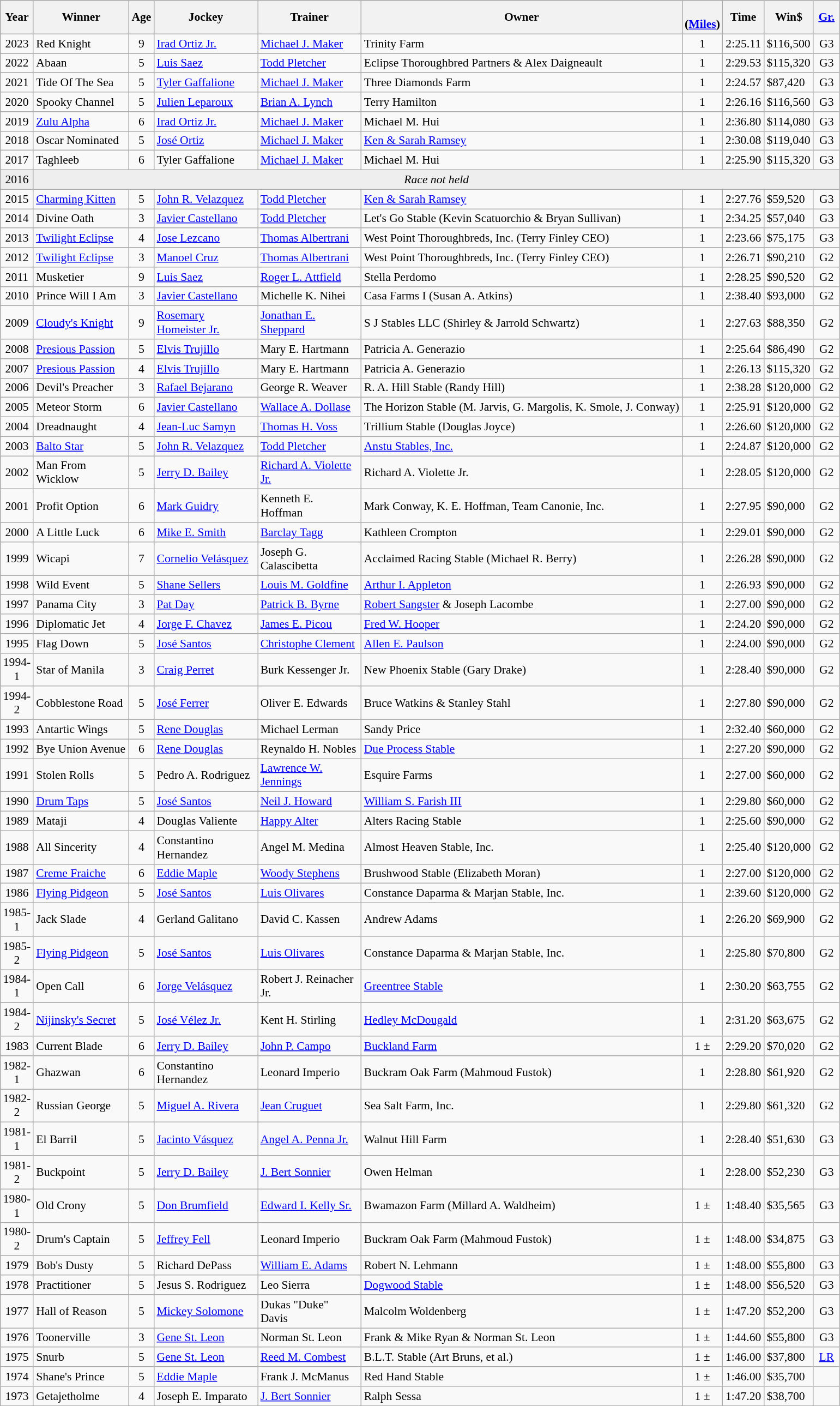<table class="wikitable sortable" style="font-size:90%">
<tr>
<th style="width:30px">Year<br></th>
<th style="width:110px">Winner<br></th>
<th style="width:20px">Age<br></th>
<th style="width:120px">Jockey<br></th>
<th style="width:120px">Trainer<br></th>
<th>Owner<br></th>
<th style="width:25px"><br> <span>(<a href='#'>Miles</a>)</span></th>
<th style="width:25px">Time<br></th>
<th style="width:25px">Win$<br></th>
<th style="width:25px"><a href='#'>Gr.</a></th>
</tr>
<tr>
<td align=center>2023</td>
<td>Red Knight</td>
<td align=center>9</td>
<td><a href='#'>Irad Ortiz Jr.</a></td>
<td><a href='#'>Michael J. Maker</a></td>
<td>Trinity Farm</td>
<td align=center>1<span></span></td>
<td align=center>2:25.11</td>
<td>$116,500</td>
<td align=center>G3</td>
</tr>
<tr>
<td align=center>2022</td>
<td>Abaan</td>
<td align=center>5</td>
<td><a href='#'>Luis Saez</a></td>
<td><a href='#'>Todd Pletcher</a></td>
<td>Eclipse Thoroughbred Partners & Alex Daigneault</td>
<td align=center>1<span></span></td>
<td align=center>2:29.53</td>
<td>$115,320</td>
<td align=center>G3</td>
</tr>
<tr>
<td align=center>2021</td>
<td>Tide Of The Sea</td>
<td align=center>5</td>
<td><a href='#'>Tyler Gaffalione</a></td>
<td><a href='#'>Michael J. Maker</a></td>
<td>Three Diamonds Farm</td>
<td align=center>1<span></span></td>
<td align=center>2:24.57</td>
<td>$87,420</td>
<td align=center>G3</td>
</tr>
<tr>
<td align=center>2020</td>
<td>Spooky Channel</td>
<td align=center>5</td>
<td><a href='#'>Julien Leparoux</a></td>
<td><a href='#'>Brian A. Lynch</a></td>
<td>Terry Hamilton</td>
<td align=center>1<span></span></td>
<td align=center>2:26.16</td>
<td>$116,560</td>
<td align=center>G3</td>
</tr>
<tr>
<td align=center>2019</td>
<td><a href='#'>Zulu Alpha</a></td>
<td align=center>6</td>
<td><a href='#'>Irad Ortiz Jr.</a></td>
<td><a href='#'>Michael J. Maker</a></td>
<td>Michael M. Hui</td>
<td align=center>1<span></span></td>
<td align=center>2:36.80</td>
<td>$114,080</td>
<td align=center>G3</td>
</tr>
<tr>
<td align=center>2018</td>
<td>Oscar Nominated</td>
<td align=center>5</td>
<td><a href='#'>José Ortiz</a></td>
<td><a href='#'>Michael J. Maker</a></td>
<td><a href='#'>Ken & Sarah Ramsey</a></td>
<td align=center>1<span></span></td>
<td align=center>2:30.08</td>
<td>$119,040</td>
<td align=center>G3</td>
</tr>
<tr>
<td align=center>2017</td>
<td>Taghleeb</td>
<td align=center>6</td>
<td>Tyler Gaffalione</td>
<td><a href='#'>Michael J. Maker</a></td>
<td>Michael M. Hui</td>
<td align=center>1<span></span></td>
<td align=center>2:25.90</td>
<td>$115,320</td>
<td align=center>G3</td>
</tr>
<tr bgcolor="#eeeeee">
<td align=center>2016</td>
<td align=center  colspan=9><em>Race not held</em></td>
</tr>
<tr>
<td align=center>2015</td>
<td><a href='#'>Charming Kitten</a></td>
<td align=center>5</td>
<td><a href='#'>John R. Velazquez</a></td>
<td><a href='#'>Todd Pletcher</a></td>
<td><a href='#'>Ken & Sarah Ramsey</a></td>
<td align=center>1<span></span></td>
<td align=center>2:27.76</td>
<td>$59,520</td>
<td align=center>G3</td>
</tr>
<tr>
<td align=center>2014</td>
<td>Divine Oath</td>
<td align=center>3</td>
<td><a href='#'>Javier Castellano</a></td>
<td><a href='#'>Todd Pletcher</a></td>
<td>Let's Go Stable (Kevin Scatuorchio & Bryan Sullivan)</td>
<td align=center>1<span></span></td>
<td align=center>2:34.25</td>
<td>$57,040</td>
<td align=center>G3</td>
</tr>
<tr>
<td align=center>2013</td>
<td><a href='#'>Twilight Eclipse</a></td>
<td align=center>4</td>
<td><a href='#'>Jose Lezcano</a></td>
<td><a href='#'>Thomas Albertrani</a></td>
<td>West Point Thoroughbreds, Inc. (Terry Finley CEO)</td>
<td align=center>1<span></span></td>
<td align=center>2:23.66</td>
<td>$75,175</td>
<td align=center>G3</td>
</tr>
<tr>
<td align=center>2012</td>
<td><a href='#'>Twilight Eclipse</a></td>
<td align=center>3</td>
<td><a href='#'>Manoel Cruz</a></td>
<td><a href='#'>Thomas Albertrani</a></td>
<td>West Point Thoroughbreds, Inc. (Terry Finley CEO)</td>
<td align=center>1<span></span></td>
<td align=center>2:26.71</td>
<td>$90,210</td>
<td align=center>G2</td>
</tr>
<tr>
<td align=center>2011</td>
<td>Musketier</td>
<td align=center>9</td>
<td><a href='#'>Luis Saez</a></td>
<td><a href='#'>Roger L. Attfield</a></td>
<td>Stella Perdomo</td>
<td align=center>1<span></span></td>
<td align=center>2:28.25</td>
<td>$90,520</td>
<td align=center>G2</td>
</tr>
<tr>
<td align=center>2010</td>
<td>Prince Will I Am</td>
<td align=center>3</td>
<td><a href='#'>Javier Castellano</a></td>
<td>Michelle K. Nihei</td>
<td>Casa Farms I (Susan A. Atkins)</td>
<td align=center>1<span></span></td>
<td align=center>2:38.40</td>
<td>$93,000</td>
<td align=center>G2</td>
</tr>
<tr>
<td align=center>2009</td>
<td><a href='#'>Cloudy's Knight</a></td>
<td align=center>9</td>
<td><a href='#'>Rosemary Homeister Jr.</a></td>
<td><a href='#'>Jonathan E. Sheppard</a></td>
<td>S J Stables LLC (Shirley & Jarrold Schwartz)</td>
<td align=center>1<span></span></td>
<td align=center>2:27.63</td>
<td>$88,350</td>
<td align=center>G2</td>
</tr>
<tr>
<td align=center>2008</td>
<td><a href='#'>Presious Passion</a></td>
<td align=center>5</td>
<td><a href='#'>Elvis Trujillo</a></td>
<td>Mary E. Hartmann</td>
<td>Patricia A. Generazio</td>
<td align=center>1<span></span></td>
<td align=center>2:25.64</td>
<td>$86,490</td>
<td align=center>G2</td>
</tr>
<tr>
<td align=center>2007</td>
<td><a href='#'>Presious Passion</a></td>
<td align=center>4</td>
<td><a href='#'>Elvis Trujillo</a></td>
<td>Mary E. Hartmann</td>
<td>Patricia A. Generazio</td>
<td align=center>1<span></span></td>
<td align=center>2:26.13</td>
<td>$115,320</td>
<td align=center>G2</td>
</tr>
<tr>
<td align=center>2006</td>
<td>Devil's Preacher</td>
<td align=center>3</td>
<td><a href='#'>Rafael Bejarano</a></td>
<td>George R. Weaver</td>
<td>R. A. Hill Stable (Randy Hill)</td>
<td align=center>1<span></span></td>
<td align=center>2:38.28</td>
<td>$120,000</td>
<td align=center>G2</td>
</tr>
<tr>
<td align=center>2005</td>
<td>Meteor Storm</td>
<td align=center>6</td>
<td><a href='#'>Javier Castellano</a></td>
<td><a href='#'>Wallace A. Dollase</a></td>
<td>The Horizon Stable (M. Jarvis, G. Margolis, K. Smole, J. Conway)</td>
<td align=center>1<span></span></td>
<td align=center>2:25.91</td>
<td>$120,000</td>
<td align=center>G2</td>
</tr>
<tr>
<td align=center>2004</td>
<td>Dreadnaught</td>
<td align=center>4</td>
<td><a href='#'>Jean-Luc Samyn</a></td>
<td><a href='#'>Thomas H. Voss</a></td>
<td>Trillium Stable (Douglas Joyce)</td>
<td align=center>1<span></span></td>
<td align=center>2:26.60</td>
<td>$120,000</td>
<td align=center>G2</td>
</tr>
<tr>
<td align=center>2003</td>
<td><a href='#'>Balto Star</a></td>
<td align=center>5</td>
<td><a href='#'>John R. Velazquez</a></td>
<td><a href='#'>Todd Pletcher</a></td>
<td><a href='#'>Anstu Stables, Inc.</a></td>
<td align=center>1<span></span></td>
<td align=center>2:24.87</td>
<td>$120,000</td>
<td align=center>G2</td>
</tr>
<tr>
<td align=center>2002</td>
<td>Man From Wicklow</td>
<td align=center>5</td>
<td><a href='#'>Jerry D. Bailey</a></td>
<td><a href='#'>Richard A. Violette Jr.</a></td>
<td>Richard A. Violette Jr.</td>
<td align=center>1<span></span></td>
<td align=center>2:28.05</td>
<td>$120,000</td>
<td align=center>G2</td>
</tr>
<tr>
<td align=center>2001</td>
<td>Profit Option</td>
<td align=center>6</td>
<td><a href='#'>Mark Guidry</a></td>
<td>Kenneth E. Hoffman</td>
<td>Mark Conway, K. E. Hoffman, Team Canonie, Inc.</td>
<td align=center>1<span></span></td>
<td align=center>2:27.95</td>
<td>$90,000</td>
<td align=center>G2</td>
</tr>
<tr>
<td align=center>2000</td>
<td>A Little Luck</td>
<td align=center>6</td>
<td><a href='#'>Mike E. Smith</a></td>
<td><a href='#'>Barclay Tagg</a></td>
<td>Kathleen Crompton</td>
<td align=center>1<span></span></td>
<td align=center>2:29.01</td>
<td>$90,000</td>
<td align=center>G2</td>
</tr>
<tr>
<td align=center>1999</td>
<td>Wicapi</td>
<td align=center>7</td>
<td><a href='#'>Cornelio Velásquez</a></td>
<td>Joseph G. Calascibetta</td>
<td>Acclaimed Racing Stable (Michael R. Berry)</td>
<td align=center>1<span></span></td>
<td align=center>2:26.28</td>
<td>$90,000</td>
<td align=center>G2</td>
</tr>
<tr>
<td align=center>1998</td>
<td>Wild Event</td>
<td align=center>5</td>
<td><a href='#'>Shane Sellers</a></td>
<td><a href='#'>Louis M. Goldfine</a></td>
<td><a href='#'>Arthur I. Appleton</a></td>
<td align=center>1<span></span></td>
<td align=center>2:26.93</td>
<td>$90,000</td>
<td align=center>G2</td>
</tr>
<tr>
<td align=center>1997</td>
<td>Panama City</td>
<td align=center>3</td>
<td><a href='#'>Pat Day</a></td>
<td><a href='#'>Patrick B. Byrne</a></td>
<td><a href='#'>Robert Sangster</a> & Joseph Lacombe</td>
<td align=center>1<span></span></td>
<td align=center>2:27.00</td>
<td>$90,000</td>
<td align=center>G2</td>
</tr>
<tr>
<td align=center>1996</td>
<td>Diplomatic Jet</td>
<td align=center>4</td>
<td><a href='#'>Jorge F. Chavez</a></td>
<td><a href='#'>James E. Picou</a></td>
<td><a href='#'>Fred W. Hooper</a></td>
<td align=center>1<span></span></td>
<td align=center>2:24.20</td>
<td>$90,000</td>
<td align=center>G2</td>
</tr>
<tr>
<td align=center>1995</td>
<td>Flag Down</td>
<td align=center>5</td>
<td><a href='#'>José Santos</a></td>
<td><a href='#'>Christophe Clement</a></td>
<td><a href='#'>Allen E. Paulson</a></td>
<td align=center>1<span></span></td>
<td align=center>2:24.00</td>
<td>$90,000</td>
<td align=center>G2</td>
</tr>
<tr>
<td align=center>1994-1</td>
<td>Star of Manila</td>
<td align=center>3</td>
<td><a href='#'>Craig Perret</a></td>
<td>Burk Kessenger Jr.</td>
<td>New Phoenix Stable (Gary Drake)</td>
<td align=center>1<span></span></td>
<td align=center>2:28.40</td>
<td>$90,000</td>
<td align=center>G2</td>
</tr>
<tr>
<td align=center>1994-2</td>
<td>Cobblestone Road</td>
<td align=center>5</td>
<td><a href='#'>José Ferrer</a></td>
<td>Oliver E. Edwards</td>
<td>Bruce Watkins & Stanley Stahl</td>
<td align=center>1<span></span></td>
<td align=center>2:27.80</td>
<td>$90,000</td>
<td align=center>G2</td>
</tr>
<tr>
<td align=center>1993</td>
<td>Antartic Wings</td>
<td align=center>5</td>
<td><a href='#'>Rene Douglas</a></td>
<td>Michael Lerman</td>
<td>Sandy Price</td>
<td align=center>1<span></span></td>
<td align=center>2:32.40</td>
<td>$60,000</td>
<td align=center>G2</td>
</tr>
<tr>
<td align=center>1992</td>
<td>Bye Union Avenue</td>
<td align=center>6</td>
<td><a href='#'>Rene Douglas</a></td>
<td>Reynaldo H. Nobles</td>
<td><a href='#'>Due Process Stable</a></td>
<td align=center>1<span></span></td>
<td align=center>2:27.20</td>
<td>$90,000</td>
<td align=center>G2</td>
</tr>
<tr>
<td align=center>1991</td>
<td>Stolen Rolls</td>
<td align=center>5</td>
<td>Pedro A. Rodriguez</td>
<td><a href='#'>Lawrence W. Jennings</a></td>
<td>Esquire Farms</td>
<td align=center>1<span></span></td>
<td align=center>2:27.00</td>
<td>$60,000</td>
<td align=center>G2</td>
</tr>
<tr>
<td align=center>1990</td>
<td><a href='#'>Drum Taps</a></td>
<td align=center>5</td>
<td><a href='#'>José Santos</a></td>
<td><a href='#'>Neil J. Howard</a></td>
<td><a href='#'>William S. Farish III</a></td>
<td align=center>1<span></span></td>
<td align=center>2:29.80</td>
<td>$60,000</td>
<td align=center>G2</td>
</tr>
<tr>
<td align=center>1989</td>
<td>Mataji</td>
<td align=center>4</td>
<td>Douglas Valiente</td>
<td><a href='#'>Happy Alter</a></td>
<td>Alters Racing Stable</td>
<td align=center>1<span></span></td>
<td align=center>2:25.60</td>
<td>$90,000</td>
<td align=center>G2</td>
</tr>
<tr>
<td align=center>1988</td>
<td>All Sincerity</td>
<td align=center>4</td>
<td>Constantino Hernandez</td>
<td>Angel M. Medina</td>
<td>Almost Heaven Stable, Inc.</td>
<td align=center>1<span></span></td>
<td align=center>2:25.40</td>
<td>$120,000</td>
<td align=center>G2</td>
</tr>
<tr>
<td align=center>1987</td>
<td><a href='#'>Creme Fraiche</a></td>
<td align=center>6</td>
<td><a href='#'>Eddie Maple</a></td>
<td><a href='#'>Woody Stephens</a></td>
<td>Brushwood Stable (Elizabeth Moran)</td>
<td align=center>1<span></span></td>
<td align=center>2:27.00</td>
<td>$120,000</td>
<td align=center>G2</td>
</tr>
<tr>
<td align=center>1986</td>
<td><a href='#'>Flying Pidgeon</a></td>
<td align=center>5</td>
<td><a href='#'>José Santos</a></td>
<td><a href='#'>Luis Olivares</a></td>
<td>Constance Daparma & Marjan Stable, Inc.</td>
<td align=center>1<span></span></td>
<td align=center>2:39.60</td>
<td>$120,000</td>
<td align=center>G2</td>
</tr>
<tr>
<td align=center>1985-1</td>
<td>Jack Slade</td>
<td align=center>4</td>
<td>Gerland Galitano</td>
<td>David C. Kassen</td>
<td>Andrew Adams</td>
<td align=center>1<span></span></td>
<td align=center>2:26.20</td>
<td>$69,900</td>
<td align=center>G2</td>
</tr>
<tr>
<td align=center>1985-2</td>
<td><a href='#'>Flying Pidgeon</a></td>
<td align=center>5</td>
<td><a href='#'>José Santos</a></td>
<td><a href='#'>Luis Olivares</a></td>
<td>Constance Daparma & Marjan Stable, Inc.</td>
<td align=center>1<span></span></td>
<td align=center>2:25.80</td>
<td>$70,800</td>
<td align=center>G2</td>
</tr>
<tr>
<td align=center>1984-1</td>
<td>Open Call</td>
<td align=center>6</td>
<td><a href='#'>Jorge Velásquez</a></td>
<td>Robert J. Reinacher Jr.</td>
<td><a href='#'>Greentree Stable</a></td>
<td align=center>1<span></span></td>
<td align=center>2:30.20</td>
<td>$63,755</td>
<td align=center>G2</td>
</tr>
<tr>
<td align=center>1984-2</td>
<td><a href='#'>Nijinsky's Secret</a></td>
<td align=center>5</td>
<td><a href='#'>José Vélez Jr.</a></td>
<td>Kent H. Stirling</td>
<td><a href='#'>Hedley McDougald</a></td>
<td align=center>1<span></span></td>
<td align=center>2:31.20</td>
<td>$63,675</td>
<td align=center>G2</td>
</tr>
<tr>
<td align=center>1983</td>
<td>Current Blade</td>
<td align=center>6</td>
<td><a href='#'>Jerry D. Bailey</a></td>
<td><a href='#'>John P. Campo</a></td>
<td><a href='#'>Buckland Farm</a></td>
<td align=center>1<span> ±</span></td>
<td align=center>2:29.20</td>
<td>$70,020</td>
<td align=center>G2</td>
</tr>
<tr>
<td align=center>1982-1</td>
<td>Ghazwan</td>
<td align=center>6</td>
<td>Constantino Hernandez</td>
<td>Leonard Imperio</td>
<td>Buckram Oak Farm (Mahmoud Fustok)</td>
<td align=center>1<span></span></td>
<td align=center>2:28.80</td>
<td>$61,920</td>
<td align=center>G2</td>
</tr>
<tr>
<td align=center>1982-2</td>
<td>Russian George</td>
<td align=center>5</td>
<td><a href='#'>Miguel A. Rivera</a></td>
<td><a href='#'>Jean Cruguet</a></td>
<td>Sea Salt Farm, Inc.</td>
<td align=center>1<span></span></td>
<td align=center>2:29.80</td>
<td>$61,320</td>
<td align=center>G2</td>
</tr>
<tr>
<td align=center>1981-1</td>
<td>El Barril</td>
<td align=center>5</td>
<td><a href='#'>Jacinto Vásquez</a></td>
<td><a href='#'>Angel A. Penna Jr.</a></td>
<td>Walnut Hill Farm</td>
<td align=center>1<span></span></td>
<td align=center>2:28.40</td>
<td>$51,630</td>
<td align=center>G3</td>
</tr>
<tr>
<td align=center>1981-2</td>
<td>Buckpoint</td>
<td align=center>5</td>
<td><a href='#'>Jerry D. Bailey</a></td>
<td><a href='#'>J. Bert Sonnier</a></td>
<td>Owen Helman</td>
<td align=center>1<span></span></td>
<td align=center>2:28.00</td>
<td>$52,230</td>
<td align=center>G3</td>
</tr>
<tr>
<td align=center>1980-1</td>
<td>Old Crony</td>
<td align=center>5</td>
<td><a href='#'>Don Brumfield</a></td>
<td><a href='#'>Edward I. Kelly Sr.</a></td>
<td>Bwamazon Farm (Millard A. Waldheim)</td>
<td align=center>1<span>  ±</span></td>
<td align=center>1:48.40</td>
<td>$35,565</td>
<td align=center>G3</td>
</tr>
<tr>
<td align=center>1980-2</td>
<td>Drum's Captain</td>
<td align=center>5</td>
<td><a href='#'>Jeffrey Fell</a></td>
<td>Leonard Imperio</td>
<td>Buckram Oak Farm (Mahmoud Fustok)</td>
<td align=center>1<span>  ±</span></td>
<td align=center>1:48.00</td>
<td>$34,875</td>
<td align=center>G3</td>
</tr>
<tr>
<td align=center>1979</td>
<td>Bob's Dusty</td>
<td align=center>5</td>
<td>Richard DePass</td>
<td><a href='#'>William E. Adams</a></td>
<td>Robert N. Lehmann</td>
<td align=center>1<span>  ±</span></td>
<td align=center>1:48.00</td>
<td>$55,800</td>
<td align=center>G3</td>
</tr>
<tr>
<td align=center>1978</td>
<td>Practitioner</td>
<td align=center>5</td>
<td>Jesus S. Rodriguez</td>
<td>Leo Sierra</td>
<td><a href='#'>Dogwood Stable</a></td>
<td align=center>1<span>  ±</span></td>
<td align=center>1:48.00</td>
<td>$56,520</td>
<td align=center>G3</td>
</tr>
<tr>
<td align=center>1977</td>
<td>Hall of Reason</td>
<td align=center>5</td>
<td><a href='#'>Mickey Solomone</a></td>
<td>Dukas "Duke" Davis</td>
<td>Malcolm Woldenberg</td>
<td align=center>1<span>  ±</span></td>
<td align=center>1:47.20</td>
<td>$52,200</td>
<td align=center>G3</td>
</tr>
<tr>
<td align=center>1976</td>
<td>Toonerville</td>
<td align=center>3</td>
<td><a href='#'>Gene St. Leon</a></td>
<td>Norman St. Leon</td>
<td>Frank & Mike Ryan & Norman St. Leon</td>
<td align=center>1<span>  ±</span></td>
<td align=center>1:44.60</td>
<td>$55,800</td>
<td align=center>G3</td>
</tr>
<tr>
<td align=center>1975</td>
<td>Snurb</td>
<td align=center>5</td>
<td><a href='#'>Gene St. Leon</a></td>
<td><a href='#'>Reed M. Combest</a></td>
<td>B.L.T. Stable (Art Bruns, et al.)</td>
<td align=center>1<span>  ±</span></td>
<td align=center>1:46.00</td>
<td>$37,800</td>
<td align=center><a href='#'>LR</a></td>
</tr>
<tr>
<td align=center>1974</td>
<td>Shane's Prince</td>
<td align=center>5</td>
<td><a href='#'>Eddie Maple</a></td>
<td>Frank J. McManus</td>
<td>Red Hand Stable</td>
<td align=center>1<span>  ±</span></td>
<td align=center>1:46.00</td>
<td>$35,700</td>
<td></td>
</tr>
<tr>
<td align=center>1973</td>
<td>Getajetholme</td>
<td align=center>4</td>
<td>Joseph E. Imparato</td>
<td><a href='#'>J. Bert Sonnier</a></td>
<td>Ralph Sessa</td>
<td align=center>1<span>  ±</span></td>
<td align=center>1:47.20</td>
<td>$38,700</td>
<td></td>
</tr>
<tr>
</tr>
</table>
